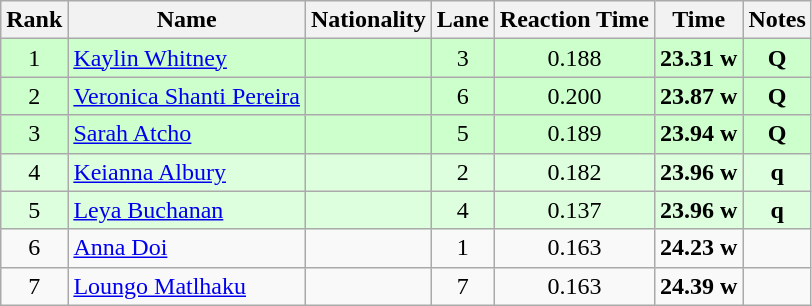<table class="wikitable sortable" style="text-align:center">
<tr>
<th>Rank</th>
<th>Name</th>
<th>Nationality</th>
<th>Lane</th>
<th>Reaction Time</th>
<th>Time</th>
<th>Notes</th>
</tr>
<tr bgcolor=ccffcc>
<td>1</td>
<td align=left><a href='#'>Kaylin Whitney</a></td>
<td align=left></td>
<td>3</td>
<td>0.188</td>
<td><strong>23.31</strong> <strong>w</strong></td>
<td><strong>Q</strong></td>
</tr>
<tr bgcolor=ccffcc>
<td>2</td>
<td align=left><a href='#'>Veronica Shanti Pereira</a></td>
<td align=left></td>
<td>6</td>
<td>0.200</td>
<td><strong>23.87</strong> <strong>w</strong></td>
<td><strong>Q</strong></td>
</tr>
<tr bgcolor=ccffcc>
<td>3</td>
<td align=left><a href='#'>Sarah Atcho</a></td>
<td align=left></td>
<td>5</td>
<td>0.189</td>
<td><strong>23.94</strong> <strong>w</strong></td>
<td><strong>Q</strong></td>
</tr>
<tr bgcolor=ddffdd>
<td>4</td>
<td align=left><a href='#'>Keianna Albury</a></td>
<td align=left></td>
<td>2</td>
<td>0.182</td>
<td><strong>23.96</strong> <strong>w</strong></td>
<td><strong>q</strong></td>
</tr>
<tr bgcolor=ddffdd>
<td>5</td>
<td align=left><a href='#'>Leya Buchanan</a></td>
<td align=left></td>
<td>4</td>
<td>0.137</td>
<td><strong>23.96</strong> <strong>w</strong></td>
<td><strong>q</strong></td>
</tr>
<tr>
<td>6</td>
<td align=left><a href='#'>Anna Doi</a></td>
<td align=left></td>
<td>1</td>
<td>0.163</td>
<td><strong>24.23</strong> <strong>w</strong></td>
<td></td>
</tr>
<tr>
<td>7</td>
<td align=left><a href='#'>Loungo Matlhaku</a></td>
<td align=left></td>
<td>7</td>
<td>0.163</td>
<td><strong>24.39</strong> <strong>w</strong></td>
<td></td>
</tr>
</table>
